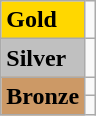<table class="wikitable">
<tr>
<td bgcolor="gold"><strong>Gold</strong></td>
<td></td>
</tr>
<tr>
<td bgcolor="silver"><strong>Silver</strong></td>
<td></td>
</tr>
<tr>
<td rowspan="2" bgcolor="#cc9966"><strong>Bronze</strong></td>
<td></td>
</tr>
<tr>
<td></td>
</tr>
</table>
